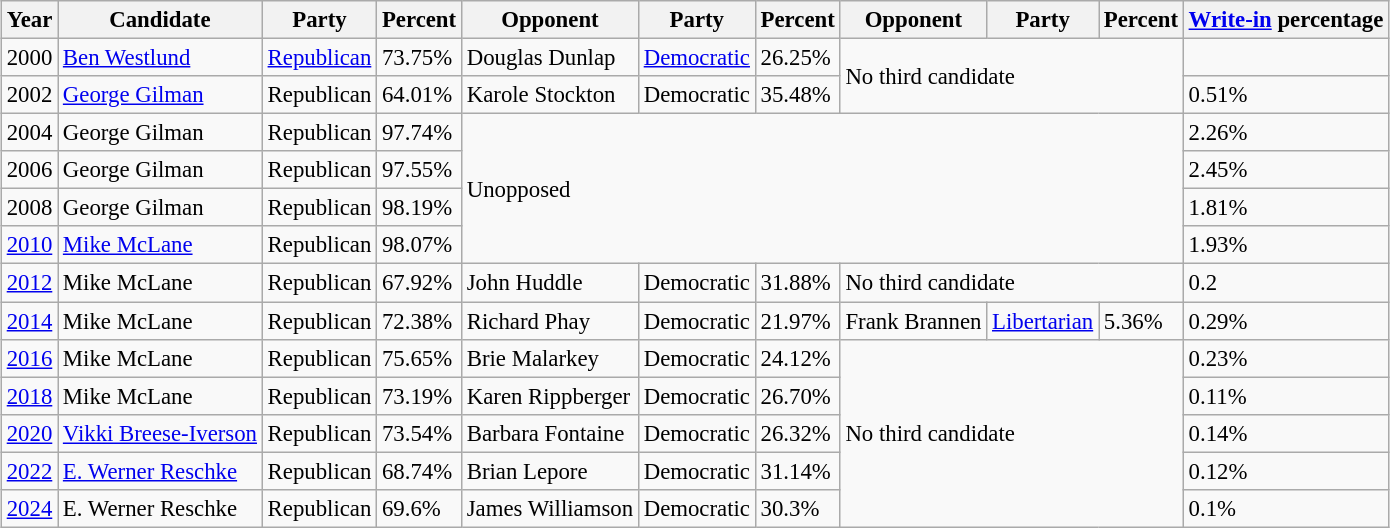<table class="wikitable" style="margin:0.5em auto; font-size:95%;">
<tr>
<th>Year</th>
<th>Candidate</th>
<th>Party</th>
<th>Percent</th>
<th>Opponent</th>
<th>Party</th>
<th>Percent</th>
<th>Opponent</th>
<th>Party</th>
<th>Percent</th>
<th><a href='#'>Write-in</a> percentage</th>
</tr>
<tr>
<td>2000</td>
<td><a href='#'>Ben Westlund</a></td>
<td><a href='#'>Republican</a></td>
<td>73.75%</td>
<td>Douglas Dunlap</td>
<td><a href='#'>Democratic</a></td>
<td>26.25%</td>
<td colspan="3" rowspan="2">No third candidate</td>
<td></td>
</tr>
<tr>
<td>2002</td>
<td><a href='#'>George Gilman</a></td>
<td>Republican</td>
<td>64.01%</td>
<td>Karole Stockton</td>
<td>Democratic</td>
<td>35.48%</td>
<td>0.51%</td>
</tr>
<tr>
<td>2004</td>
<td>George Gilman</td>
<td>Republican</td>
<td>97.74%</td>
<td colspan="6" rowspan="4">Unopposed</td>
<td>2.26%</td>
</tr>
<tr>
<td>2006</td>
<td>George Gilman</td>
<td>Republican</td>
<td>97.55%</td>
<td>2.45%</td>
</tr>
<tr>
<td>2008</td>
<td>George Gilman</td>
<td>Republican</td>
<td>98.19%</td>
<td>1.81%</td>
</tr>
<tr>
<td><a href='#'>2010</a></td>
<td><a href='#'>Mike McLane</a></td>
<td>Republican</td>
<td>98.07%</td>
<td>1.93%</td>
</tr>
<tr>
<td><a href='#'>2012</a></td>
<td>Mike McLane</td>
<td>Republican</td>
<td>67.92%</td>
<td>John Huddle</td>
<td>Democratic</td>
<td>31.88%</td>
<td colspan="3">No third candidate</td>
<td>0.2</td>
</tr>
<tr>
<td><a href='#'>2014</a></td>
<td>Mike McLane</td>
<td>Republican</td>
<td>72.38%</td>
<td>Richard Phay</td>
<td>Democratic</td>
<td>21.97%</td>
<td>Frank Brannen</td>
<td><a href='#'>Libertarian</a></td>
<td>5.36%</td>
<td>0.29%</td>
</tr>
<tr>
<td><a href='#'>2016</a></td>
<td>Mike McLane</td>
<td>Republican</td>
<td>75.65%</td>
<td>Brie Malarkey</td>
<td>Democratic</td>
<td>24.12%</td>
<td colspan="3" rowspan="5">No third candidate</td>
<td>0.23%</td>
</tr>
<tr>
<td><a href='#'>2018</a></td>
<td>Mike McLane</td>
<td>Republican</td>
<td>73.19%</td>
<td>Karen Rippberger</td>
<td>Democratic</td>
<td>26.70%</td>
<td>0.11%</td>
</tr>
<tr>
<td><a href='#'>2020</a></td>
<td><a href='#'>Vikki Breese-Iverson</a></td>
<td>Republican</td>
<td>73.54%</td>
<td>Barbara Fontaine</td>
<td>Democratic</td>
<td>26.32%</td>
<td>0.14%</td>
</tr>
<tr>
<td><a href='#'>2022</a></td>
<td><a href='#'>E. Werner Reschke</a></td>
<td>Republican</td>
<td>68.74%</td>
<td>Brian Lepore</td>
<td>Democratic</td>
<td>31.14%</td>
<td>0.12%</td>
</tr>
<tr>
<td><a href='#'>2024</a></td>
<td>E. Werner Reschke</td>
<td>Republican</td>
<td>69.6%</td>
<td>James Williamson</td>
<td>Democratic</td>
<td>30.3%</td>
<td>0.1%</td>
</tr>
</table>
